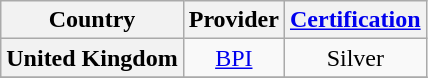<table class="wikitable sortable plainrowheaders" style="text-align:center">
<tr>
<th scope="col">Country</th>
<th scope="col" class="unsortable">Provider</th>
<th scope="col"><a href='#'>Certification</a></th>
</tr>
<tr>
<th scope="row">United Kingdom</th>
<td><a href='#'>BPI</a></td>
<td>Silver</td>
</tr>
<tr>
</tr>
</table>
